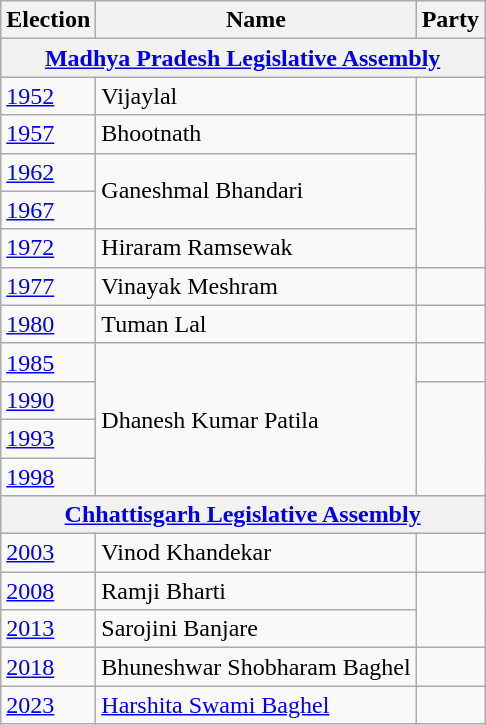<table class="wikitable sortable">
<tr>
<th>Election</th>
<th>Name</th>
<th colspan="2">Party</th>
</tr>
<tr>
<th colspan=4><a href='#'>Madhya Pradesh Legislative Assembly</a></th>
</tr>
<tr>
<td><a href='#'>1952</a></td>
<td rowspan="2">Vijaylal</td>
<td></td>
</tr>
<tr>
<td rowspan="2"><a href='#'>1957</a></td>
</tr>
<tr>
<td>Bhootnath</td>
</tr>
<tr>
<td><a href='#'>1962</a></td>
<td rowspan=2>Ganeshmal Bhandari</td>
</tr>
<tr>
<td><a href='#'>1967</a></td>
</tr>
<tr>
<td><a href='#'>1972</a></td>
<td>Hiraram Ramsewak</td>
</tr>
<tr>
<td><a href='#'>1977</a></td>
<td>Vinayak Meshram</td>
<td></td>
</tr>
<tr>
<td><a href='#'>1980</a></td>
<td>Tuman Lal</td>
<td></td>
</tr>
<tr>
<td><a href='#'>1985</a></td>
<td rowspan=4>Dhanesh Kumar Patila</td>
<td></td>
</tr>
<tr>
<td><a href='#'>1990</a></td>
</tr>
<tr>
<td><a href='#'>1993</a></td>
</tr>
<tr>
<td><a href='#'>1998</a></td>
</tr>
<tr>
<th colspan=4><a href='#'>Chhattisgarh Legislative Assembly</a></th>
</tr>
<tr>
<td><a href='#'>2003</a></td>
<td>Vinod Khandekar</td>
<td></td>
</tr>
<tr>
<td><a href='#'>2008</a></td>
<td>Ramji Bharti</td>
</tr>
<tr>
<td><a href='#'>2013</a></td>
<td>Sarojini Banjare</td>
</tr>
<tr>
<td><a href='#'>2018</a></td>
<td>Bhuneshwar Shobharam Baghel</td>
<td></td>
</tr>
<tr>
<td><a href='#'>2023</a></td>
<td><a href='#'>Harshita Swami Baghel</a></td>
</tr>
</table>
